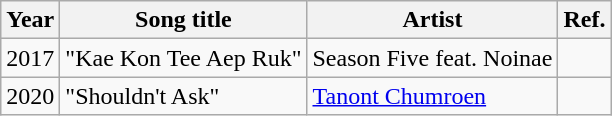<table class="wikitable sortable" align="center">
<tr>
<th>Year</th>
<th>Song title</th>
<th>Artist</th>
<th>Ref.</th>
</tr>
<tr>
<td>2017</td>
<td>"Kae Kon Tee Aep Ruk" </td>
<td>Season Five feat. Noinae</td>
<td style="text-align:center"></td>
</tr>
<tr>
<td>2020</td>
<td>"Shouldn't Ask" </td>
<td><a href='#'>Tanont Chumroen</a></td>
<td style="text-align:center"></td>
</tr>
</table>
